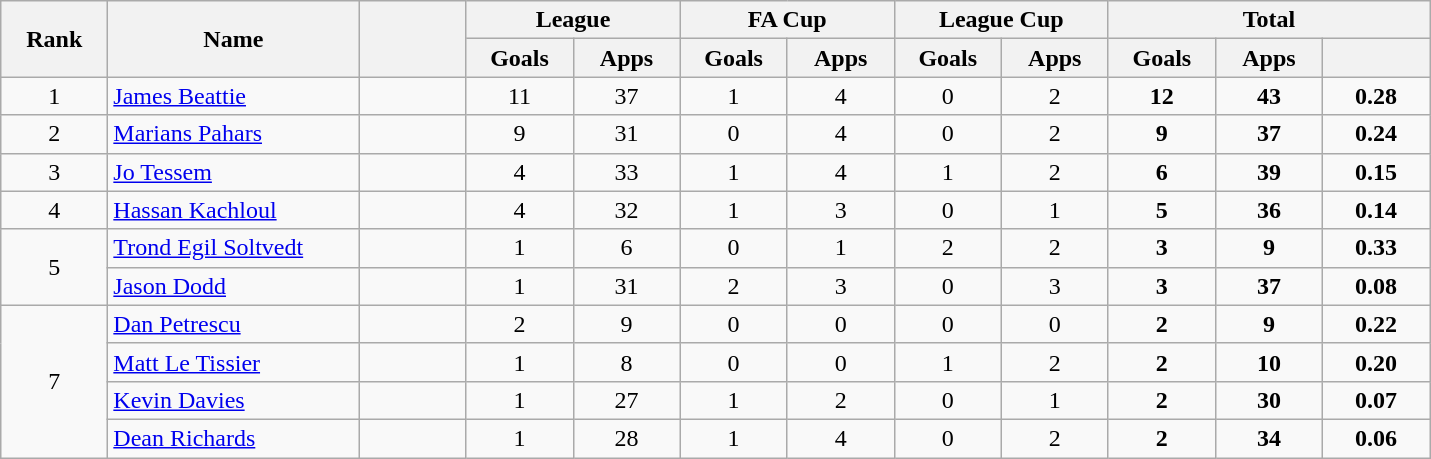<table class="wikitable plainrowheaders" style="text-align:center;">
<tr>
<th scope="col" rowspan="2" style="width:4em;">Rank</th>
<th scope="col" rowspan="2" style="width:10em;">Name</th>
<th scope="col" rowspan="2" style="width:4em;"></th>
<th scope="col" colspan="2">League</th>
<th scope="col" colspan="2">FA Cup</th>
<th scope="col" colspan="2">League Cup</th>
<th scope="col" colspan="3">Total</th>
</tr>
<tr>
<th scope="col" style="width:4em;">Goals</th>
<th scope="col" style="width:4em;">Apps</th>
<th scope="col" style="width:4em;">Goals</th>
<th scope="col" style="width:4em;">Apps</th>
<th scope="col" style="width:4em;">Goals</th>
<th scope="col" style="width:4em;">Apps</th>
<th scope="col" style="width:4em;">Goals</th>
<th scope="col" style="width:4em;">Apps</th>
<th scope="col" style="width:4em;"></th>
</tr>
<tr>
<td>1</td>
<td align="left"><a href='#'>James Beattie</a></td>
<td></td>
<td>11</td>
<td>37</td>
<td>1</td>
<td>4</td>
<td>0</td>
<td>2</td>
<td><strong>12</strong></td>
<td><strong>43</strong></td>
<td><strong>0.28</strong></td>
</tr>
<tr>
<td>2</td>
<td align="left"><a href='#'>Marians Pahars</a></td>
<td></td>
<td>9</td>
<td>31</td>
<td>0</td>
<td>4</td>
<td>0</td>
<td>2</td>
<td><strong>9</strong></td>
<td><strong>37</strong></td>
<td><strong>0.24</strong></td>
</tr>
<tr>
<td>3</td>
<td align="left"><a href='#'>Jo Tessem</a></td>
<td></td>
<td>4</td>
<td>33</td>
<td>1</td>
<td>4</td>
<td>1</td>
<td>2</td>
<td><strong>6</strong></td>
<td><strong>39</strong></td>
<td><strong>0.15</strong></td>
</tr>
<tr>
<td>4</td>
<td align="left"><a href='#'>Hassan Kachloul</a></td>
<td></td>
<td>4</td>
<td>32</td>
<td>1</td>
<td>3</td>
<td>0</td>
<td>1</td>
<td><strong>5</strong></td>
<td><strong>36</strong></td>
<td><strong>0.14</strong></td>
</tr>
<tr>
<td rowspan="2">5</td>
<td align="left"><a href='#'>Trond Egil Soltvedt</a></td>
<td></td>
<td>1</td>
<td>6</td>
<td>0</td>
<td>1</td>
<td>2</td>
<td>2</td>
<td><strong>3</strong></td>
<td><strong>9</strong></td>
<td><strong>0.33</strong></td>
</tr>
<tr>
<td align="left"><a href='#'>Jason Dodd</a></td>
<td></td>
<td>1</td>
<td>31</td>
<td>2</td>
<td>3</td>
<td>0</td>
<td>3</td>
<td><strong>3</strong></td>
<td><strong>37</strong></td>
<td><strong>0.08</strong></td>
</tr>
<tr>
<td rowspan="4">7</td>
<td align="left"><a href='#'>Dan Petrescu</a></td>
<td></td>
<td>2</td>
<td>9</td>
<td>0</td>
<td>0</td>
<td>0</td>
<td>0</td>
<td><strong>2</strong></td>
<td><strong>9</strong></td>
<td><strong>0.22</strong></td>
</tr>
<tr>
<td align="left"><a href='#'>Matt Le Tissier</a></td>
<td></td>
<td>1</td>
<td>8</td>
<td>0</td>
<td>0</td>
<td>1</td>
<td>2</td>
<td><strong>2</strong></td>
<td><strong>10</strong></td>
<td><strong>0.20</strong></td>
</tr>
<tr>
<td align="left"><a href='#'>Kevin Davies</a></td>
<td></td>
<td>1</td>
<td>27</td>
<td>1</td>
<td>2</td>
<td>0</td>
<td>1</td>
<td><strong>2</strong></td>
<td><strong>30</strong></td>
<td><strong>0.07</strong></td>
</tr>
<tr>
<td align="left"><a href='#'>Dean Richards</a></td>
<td></td>
<td>1</td>
<td>28</td>
<td>1</td>
<td>4</td>
<td>0</td>
<td>2</td>
<td><strong>2</strong></td>
<td><strong>34</strong></td>
<td><strong>0.06</strong></td>
</tr>
</table>
